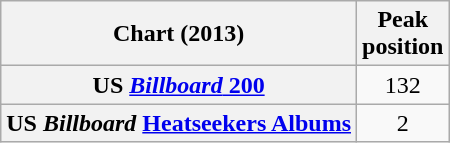<table class="wikitable sortable plainrowheaders" style="text-align:center">
<tr>
<th scope="col">Chart (2013)</th>
<th scope="col">Peak<br> position</th>
</tr>
<tr>
<th scope="row">US <a href='#'><em>Billboard</em> 200</a></th>
<td>132</td>
</tr>
<tr>
<th scope="row">US <em>Billboard</em> <a href='#'>Heatseekers Albums</a></th>
<td>2</td>
</tr>
</table>
